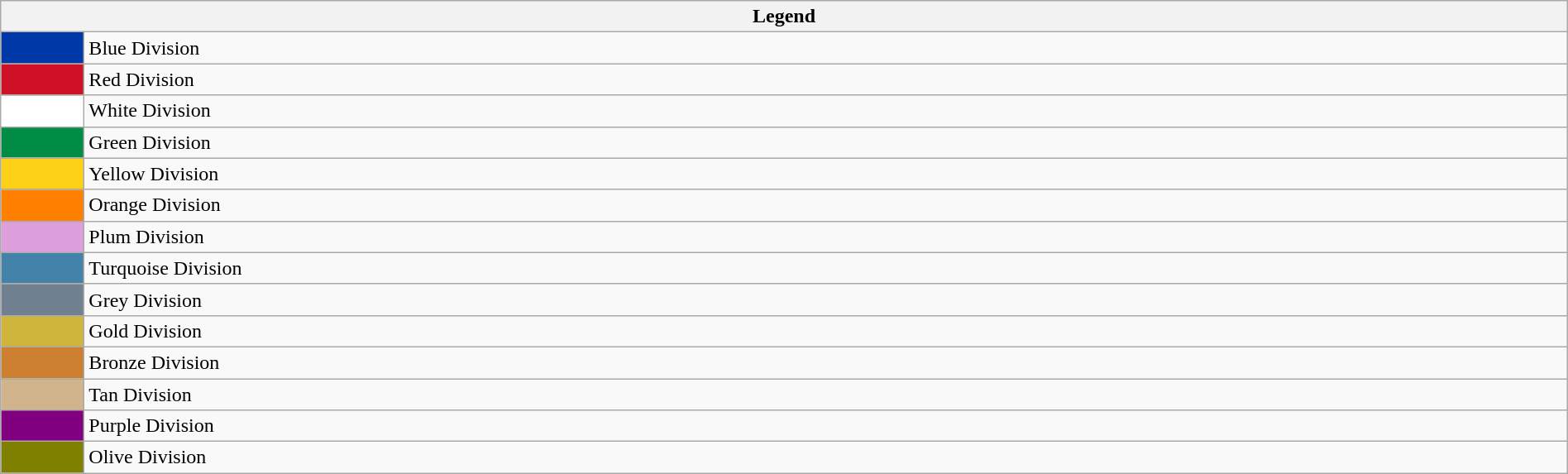<table class="wikitable sortable" style="text-align:left;" width=100%>
<tr>
<th colspan=2>Legend</th>
</tr>
<tr>
<td bgcolor=#0038A8></td>
<td>Blue Division</td>
</tr>
<tr>
<td bgcolor=#CE1126></td>
<td>Red Division</td>
</tr>
<tr>
<td bgcolor=#FFFFFF></td>
<td>White Division</td>
</tr>
<tr>
<td bgcolor=#008C45></td>
<td>Green Division</td>
</tr>
<tr>
<td bgcolor=#FCD116></td>
<td>Yellow Division</td>
</tr>
<tr>
<td bgcolor=#FF8000></td>
<td>Orange Division</td>
</tr>
<tr>
<td bgcolor=#DDA0DD></td>
<td>Plum Division</td>
</tr>
<tr>
<td bgcolor=#4383AA></td>
<td>Turquoise Division</td>
</tr>
<tr>
<td bgcolor=#708090></td>
<td>Grey Division</td>
</tr>
<tr>
<td bgcolor=#CFB53B></td>
<td>Gold Division</td>
</tr>
<tr>
<td bgcolor=#CD7F32></td>
<td>Bronze Division</td>
</tr>
<tr>
<td bgcolor=#D2B48C></td>
<td>Tan Division</td>
</tr>
<tr>
<td bgcolor=#800080></td>
<td>Purple Division</td>
</tr>
<tr>
<td bgcolor=#808000></td>
<td>Olive Division</td>
</tr>
</table>
